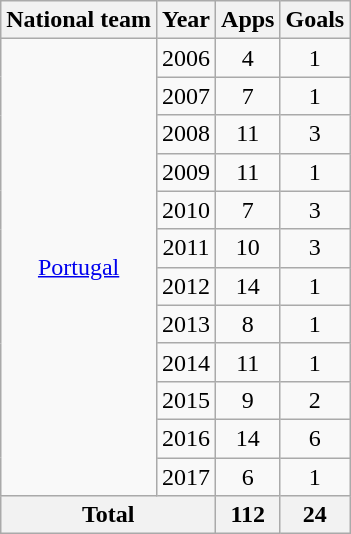<table class=wikitable style=text-align:center>
<tr>
<th>National team</th>
<th>Year</th>
<th>Apps</th>
<th>Goals</th>
</tr>
<tr>
<td rowspan=12><a href='#'>Portugal</a></td>
<td>2006</td>
<td>4</td>
<td>1</td>
</tr>
<tr>
<td>2007</td>
<td>7</td>
<td>1</td>
</tr>
<tr>
<td>2008</td>
<td>11</td>
<td>3</td>
</tr>
<tr>
<td>2009</td>
<td>11</td>
<td>1</td>
</tr>
<tr>
<td>2010</td>
<td>7</td>
<td>3</td>
</tr>
<tr>
<td>2011</td>
<td>10</td>
<td>3</td>
</tr>
<tr>
<td>2012</td>
<td>14</td>
<td>1</td>
</tr>
<tr>
<td>2013</td>
<td>8</td>
<td>1</td>
</tr>
<tr>
<td>2014</td>
<td>11</td>
<td>1</td>
</tr>
<tr>
<td>2015</td>
<td>9</td>
<td>2</td>
</tr>
<tr>
<td>2016</td>
<td>14</td>
<td>6</td>
</tr>
<tr>
<td>2017</td>
<td>6</td>
<td>1</td>
</tr>
<tr>
<th colspan=2>Total</th>
<th>112</th>
<th>24</th>
</tr>
</table>
